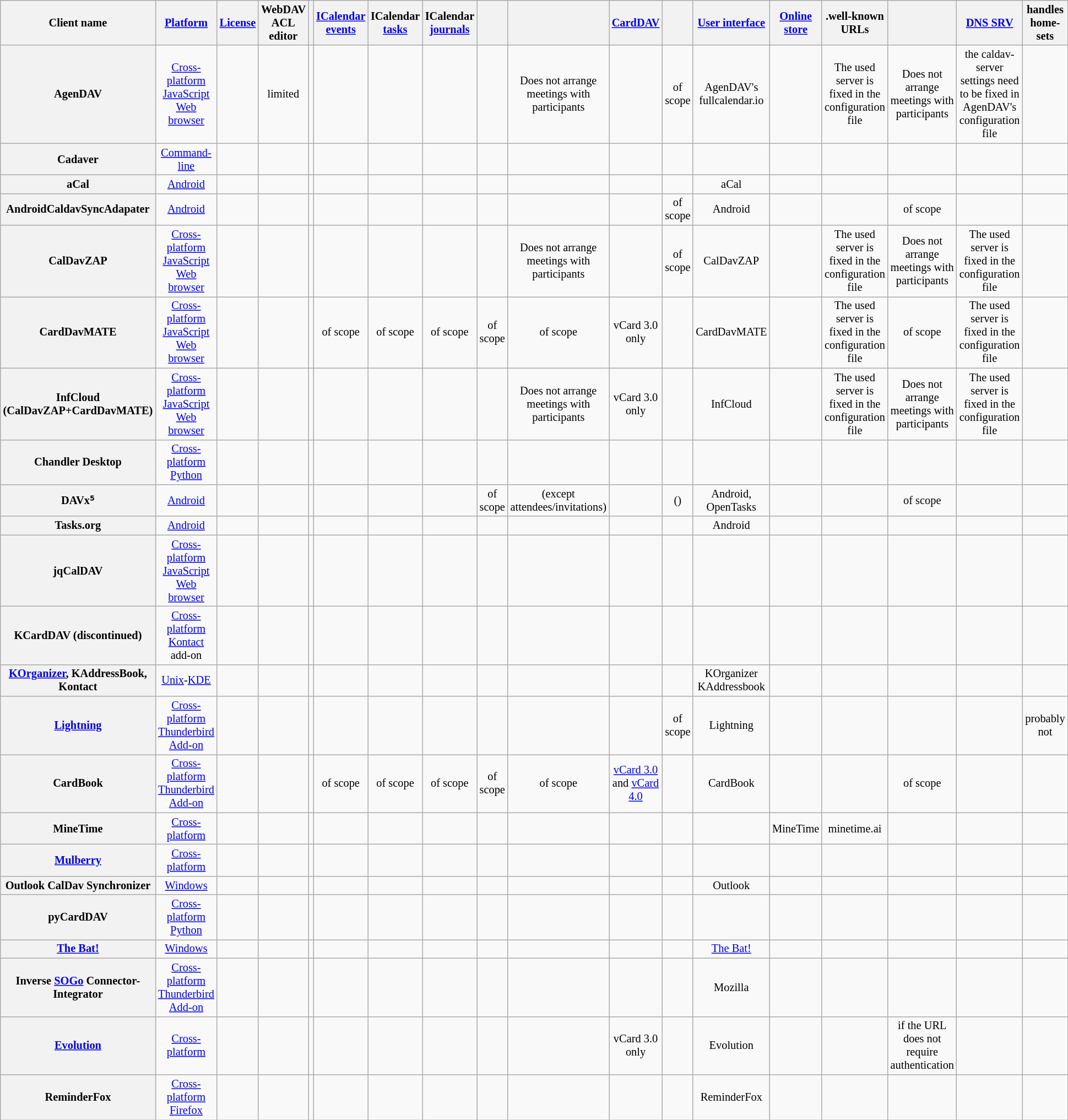<table class="wikitable sortable sort-under" style="font-size: 85%; text-align: center; width: 100%;">
<tr>
<th>Client name</th>
<th><a href='#'>Platform</a></th>
<th><a href='#'>License</a></th>
<th>WebDAV ACL editor</th>
<th></th>
<th><a href='#'>ICalendar</a> <a href='#'>events</a></th>
<th>ICalendar <a href='#'>tasks</a></th>
<th>ICalendar <a href='#'>journals</a></th>
<th></th>
<th></th>
<th><a href='#'>CardDAV</a></th>
<th></th>
<th><a href='#'>User interface</a></th>
<th><a href='#'>Online store</a></th>
<th>.well-known URLs</th>
<th></th>
<th><a href='#'><span>DNS SRV</span></a></th>
<th>handles home-sets</th>
</tr>
<tr>
<th>AgenDAV</th>
<td><a href='#'>Cross-platform</a> <a href='#'>JavaScript</a> <a href='#'>Web browser</a></td>
<td></td>
<td> limited</td>
<td></td>
<td></td>
<td></td>
<td></td>
<td></td>
<td> Does not arrange meetings with participants</td>
<td></td>
<td> of scope</td>
<td>AgenDAV's fullcalendar.io</td>
<td></td>
<td> The used server is fixed in the configuration file</td>
<td> Does not arrange meetings with participants</td>
<td> the caldav-server settings need to be fixed in AgenDAV's configuration file</td>
<td></td>
</tr>
<tr>
<th>Cadaver</th>
<td><a href='#'>Command-line</a></td>
<td></td>
<td></td>
<td></td>
<td></td>
<td></td>
<td></td>
<td></td>
<td></td>
<td></td>
<td></td>
<td></td>
<td></td>
<td></td>
<td></td>
<td></td>
<td></td>
</tr>
<tr>
<th>aCal</th>
<td><a href='#'>Android</a></td>
<td></td>
<td></td>
<td></td>
<td></td>
<td></td>
<td></td>
<td></td>
<td></td>
<td></td>
<td></td>
<td>aCal</td>
<td></td>
<td></td>
<td></td>
<td></td>
<td></td>
</tr>
<tr>
<th>AndroidCaldavSyncAdapater</th>
<td><a href='#'>Android</a></td>
<td></td>
<td></td>
<td></td>
<td></td>
<td></td>
<td></td>
<td></td>
<td></td>
<td></td>
<td> of scope</td>
<td>Android</td>
<td></td>
<td></td>
<td> of scope</td>
<td></td>
<td></td>
</tr>
<tr>
<th>CalDavZAP</th>
<td><a href='#'>Cross-platform</a> <a href='#'>JavaScript</a> <a href='#'>Web browser</a></td>
<td></td>
<td></td>
<td></td>
<td></td>
<td></td>
<td></td>
<td></td>
<td> Does not arrange meetings with participants</td>
<td></td>
<td> of scope</td>
<td>CalDavZAP</td>
<td></td>
<td> The used server is fixed in the configuration file</td>
<td> Does not arrange meetings with participants</td>
<td> The used server is fixed in the configuration file</td>
<td></td>
</tr>
<tr>
<th>CardDavMATE</th>
<td><a href='#'>Cross-platform</a> <a href='#'>JavaScript</a> <a href='#'>Web browser</a></td>
<td></td>
<td></td>
<td></td>
<td> of scope</td>
<td> of scope</td>
<td> of scope</td>
<td> of scope</td>
<td> of scope</td>
<td> vCard 3.0 only</td>
<td></td>
<td>CardDavMATE</td>
<td></td>
<td> The used server is fixed in the configuration file</td>
<td> of scope</td>
<td> The used server is fixed in the configuration file</td>
<td></td>
</tr>
<tr>
<th>InfCloud (CalDavZAP+CardDavMATE)</th>
<td><a href='#'>Cross-platform</a> <a href='#'>JavaScript</a> <a href='#'>Web browser</a></td>
<td></td>
<td></td>
<td></td>
<td></td>
<td></td>
<td></td>
<td></td>
<td> Does not arrange meetings with participants</td>
<td> vCard 3.0 only</td>
<td></td>
<td>InfCloud</td>
<td></td>
<td> The used server is fixed in the configuration file</td>
<td> Does not arrange meetings with participants</td>
<td> The used server is fixed in the configuration file</td>
<td></td>
</tr>
<tr>
<th>Chandler Desktop</th>
<td><a href='#'>Cross-platform</a> <a href='#'>Python</a></td>
<td></td>
<td></td>
<td></td>
<td></td>
<td></td>
<td></td>
<td></td>
<td></td>
<td></td>
<td></td>
<td></td>
<td></td>
<td></td>
<td></td>
<td></td>
<td></td>
</tr>
<tr>
<th>DAVx⁵</th>
<td><a href='#'>Android</a></td>
<td></td>
<td></td>
<td></td>
<td></td>
<td></td>
<td></td>
<td> of scope</td>
<td> (except attendees/invitations)</td>
<td></td>
<td> ()</td>
<td>Android, OpenTasks</td>
<td></td>
<td></td>
<td> of scope</td>
<td></td>
<td></td>
</tr>
<tr>
<th>Tasks.org</th>
<td><a href='#'>Android</a></td>
<td></td>
<td></td>
<td></td>
<td></td>
<td></td>
<td></td>
<td></td>
<td></td>
<td></td>
<td></td>
<td>Android</td>
<td></td>
<td></td>
<td></td>
<td></td>
<td></td>
</tr>
<tr>
<th>jqCalDAV</th>
<td><a href='#'>Cross-platform</a> <a href='#'>JavaScript</a> <a href='#'>Web browser</a></td>
<td></td>
<td></td>
<td></td>
<td></td>
<td></td>
<td></td>
<td></td>
<td></td>
<td></td>
<td></td>
<td></td>
<td></td>
<td></td>
<td></td>
<td></td>
<td></td>
</tr>
<tr>
<th>KCardDAV (discontinued)</th>
<td><a href='#'>Cross-platform</a> <a href='#'>Kontact</a> add-on</td>
<td></td>
<td></td>
<td></td>
<td></td>
<td></td>
<td></td>
<td></td>
<td></td>
<td></td>
<td></td>
<td></td>
<td></td>
<td></td>
<td></td>
<td></td>
<td></td>
</tr>
<tr>
<th><a href='#'>KOrganizer</a>, KAddressBook, Kontact</th>
<td><a href='#'>Unix</a>-<a href='#'>KDE</a></td>
<td></td>
<td></td>
<td></td>
<td></td>
<td></td>
<td></td>
<td></td>
<td></td>
<td></td>
<td></td>
<td>KOrganizer KAddressbook</td>
<td></td>
<td></td>
<td></td>
<td></td>
<td></td>
</tr>
<tr>
<th><a href='#'>Lightning</a></th>
<td><a href='#'>Cross-platform</a> <a href='#'>Thunderbird</a> <a href='#'>Add-on</a></td>
<td></td>
<td></td>
<td></td>
<td></td>
<td></td>
<td></td>
<td></td>
<td></td>
<td></td>
<td> of scope</td>
<td>Lightning</td>
<td></td>
<td></td>
<td></td>
<td></td>
<td> probably not</td>
</tr>
<tr>
<th>CardBook</th>
<td><a href='#'>Cross-platform</a> <a href='#'>Thunderbird</a> <a href='#'>Add-on</a></td>
<td></td>
<td></td>
<td></td>
<td> of scope</td>
<td> of scope</td>
<td> of scope</td>
<td> of scope</td>
<td> of scope</td>
<td> <a href='#'>vCard 3.0</a> and <a href='#'>vCard 4.0</a></td>
<td></td>
<td>CardBook</td>
<td></td>
<td></td>
<td> of scope</td>
<td></td>
<td></td>
</tr>
<tr>
<th>MineTime</th>
<td><a href='#'>Cross-platform</a></td>
<td></td>
<td></td>
<td></td>
<td></td>
<td></td>
<td></td>
<td></td>
<td></td>
<td></td>
<td></td>
<td></td>
<td>MineTime</td>
<td>minetime.ai</td>
<td></td>
<td></td>
<td></td>
</tr>
<tr>
<th><a href='#'>Mulberry</a></th>
<td><a href='#'>Cross-platform</a></td>
<td></td>
<td></td>
<td></td>
<td></td>
<td></td>
<td></td>
<td></td>
<td></td>
<td></td>
<td></td>
<td></td>
<td></td>
<td></td>
<td></td>
<td></td>
<td></td>
</tr>
<tr>
<th>Outlook CalDav Synchronizer</th>
<td><a href='#'>Windows</a></td>
<td></td>
<td></td>
<td></td>
<td></td>
<td></td>
<td></td>
<td></td>
<td></td>
<td></td>
<td></td>
<td>Outlook</td>
<td></td>
<td></td>
<td></td>
<td></td>
<td></td>
</tr>
<tr>
<th>pyCardDAV</th>
<td><a href='#'>Cross-platform</a> <a href='#'>Python</a></td>
<td></td>
<td></td>
<td></td>
<td></td>
<td></td>
<td></td>
<td></td>
<td></td>
<td></td>
<td></td>
<td></td>
<td></td>
<td></td>
<td></td>
<td></td>
<td></td>
</tr>
<tr>
<th><a href='#'>The Bat!</a></th>
<td><a href='#'>Windows</a></td>
<td></td>
<td></td>
<td></td>
<td></td>
<td></td>
<td></td>
<td></td>
<td></td>
<td></td>
<td></td>
<td><a href='#'>The Bat!</a></td>
<td></td>
<td></td>
<td></td>
<td></td>
<td></td>
</tr>
<tr>
<th>Inverse <a href='#'>SOGo</a> Connector-Integrator</th>
<td><a href='#'>Cross-platform</a> <a href='#'>Thunderbird</a> <a href='#'>Add-on</a></td>
<td></td>
<td></td>
<td></td>
<td></td>
<td></td>
<td></td>
<td></td>
<td></td>
<td></td>
<td></td>
<td>Mozilla</td>
<td></td>
<td></td>
<td></td>
<td></td>
<td></td>
</tr>
<tr>
<th><a href='#'>Evolution</a></th>
<td><a href='#'>Cross-platform</a></td>
<td></td>
<td></td>
<td></td>
<td></td>
<td></td>
<td></td>
<td></td>
<td></td>
<td> vCard 3.0 only</td>
<td></td>
<td>Evolution</td>
<td></td>
<td></td>
<td> if the URL does not require authentication</td>
<td></td>
<td></td>
</tr>
<tr>
<th>ReminderFox</th>
<td><a href='#'>Cross-platform</a> <a href='#'>Firefox</a></td>
<td></td>
<td></td>
<td></td>
<td></td>
<td></td>
<td></td>
<td></td>
<td></td>
<td></td>
<td></td>
<td>ReminderFox</td>
<td></td>
<td></td>
<td></td>
<td></td>
<td></td>
</tr>
</table>
